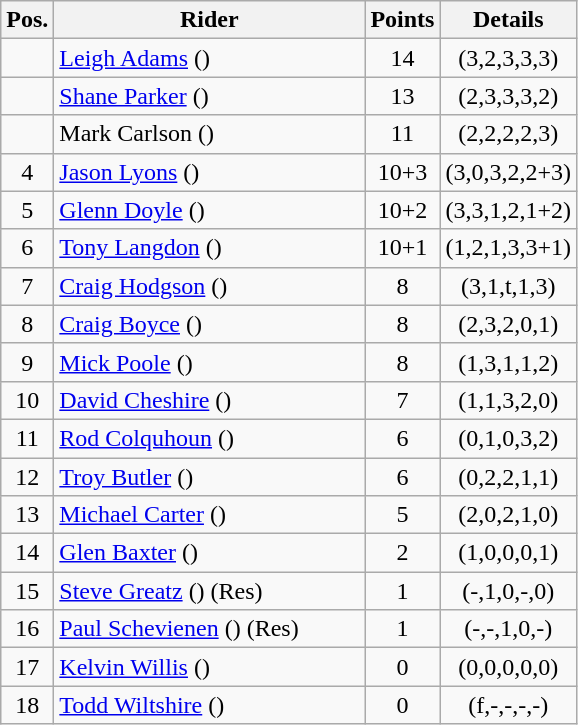<table class=wikitable>
<tr>
<th width=25px>Pos.</th>
<th width=200px>Rider</th>
<th width=40px>Points</th>
<th width=70px>Details</th>
</tr>
<tr align=center >
<td></td>
<td align=left><a href='#'>Leigh Adams</a> ()</td>
<td>14</td>
<td>(3,2,3,3,3)</td>
</tr>
<tr align=center >
<td></td>
<td align=left><a href='#'>Shane Parker</a> ()</td>
<td>13</td>
<td>(2,3,3,3,2)</td>
</tr>
<tr align=center >
<td></td>
<td align=left>Mark Carlson ()</td>
<td>11</td>
<td>(2,2,2,2,3)</td>
</tr>
<tr align=center>
<td>4</td>
<td align=left><a href='#'>Jason Lyons</a> ()</td>
<td>10+3</td>
<td>(3,0,3,2,2+3)</td>
</tr>
<tr align=center>
<td>5</td>
<td align=left><a href='#'>Glenn Doyle</a> ()</td>
<td>10+2</td>
<td>(3,3,1,2,1+2)</td>
</tr>
<tr align=center>
<td>6</td>
<td align=left><a href='#'>Tony Langdon</a> ()</td>
<td>10+1</td>
<td>(1,2,1,3,3+1)</td>
</tr>
<tr align=center>
<td>7</td>
<td align=left><a href='#'>Craig Hodgson</a> ()</td>
<td>8</td>
<td>(3,1,t,1,3)</td>
</tr>
<tr align=center>
<td>8</td>
<td align=left><a href='#'>Craig Boyce</a> ()</td>
<td>8</td>
<td>(2,3,2,0,1)</td>
</tr>
<tr align=center>
<td>9</td>
<td align=left><a href='#'>Mick Poole</a> ()</td>
<td>8</td>
<td>(1,3,1,1,2)</td>
</tr>
<tr align=center>
<td>10</td>
<td align=left><a href='#'>David Cheshire</a> ()</td>
<td>7</td>
<td>(1,1,3,2,0)</td>
</tr>
<tr align=center>
<td>11</td>
<td align=left><a href='#'>Rod Colquhoun</a> ()</td>
<td>6</td>
<td>(0,1,0,3,2)</td>
</tr>
<tr align=center>
<td>12</td>
<td align=left><a href='#'>Troy Butler</a> ()</td>
<td>6</td>
<td>(0,2,2,1,1)</td>
</tr>
<tr align=center>
<td>13</td>
<td align=left><a href='#'>Michael Carter</a> ()</td>
<td>5</td>
<td>(2,0,2,1,0)</td>
</tr>
<tr align=center>
<td>14</td>
<td align=left><a href='#'>Glen Baxter</a> ()</td>
<td>2</td>
<td>(1,0,0,0,1)</td>
</tr>
<tr align=center>
<td>15</td>
<td align=left><a href='#'>Steve Greatz</a> () (Res)</td>
<td>1</td>
<td>(-,1,0,-,0)</td>
</tr>
<tr align=center>
<td>16</td>
<td align=left><a href='#'>Paul Schevienen</a> () (Res)</td>
<td>1</td>
<td>(-,-,1,0,-)</td>
</tr>
<tr align=center>
<td>17</td>
<td align=left><a href='#'>Kelvin Willis</a> ()</td>
<td>0</td>
<td>(0,0,0,0,0)</td>
</tr>
<tr align=center>
<td>18</td>
<td align=left><a href='#'>Todd Wiltshire</a> ()</td>
<td>0</td>
<td>(f,-,-,-,-)</td>
</tr>
</table>
